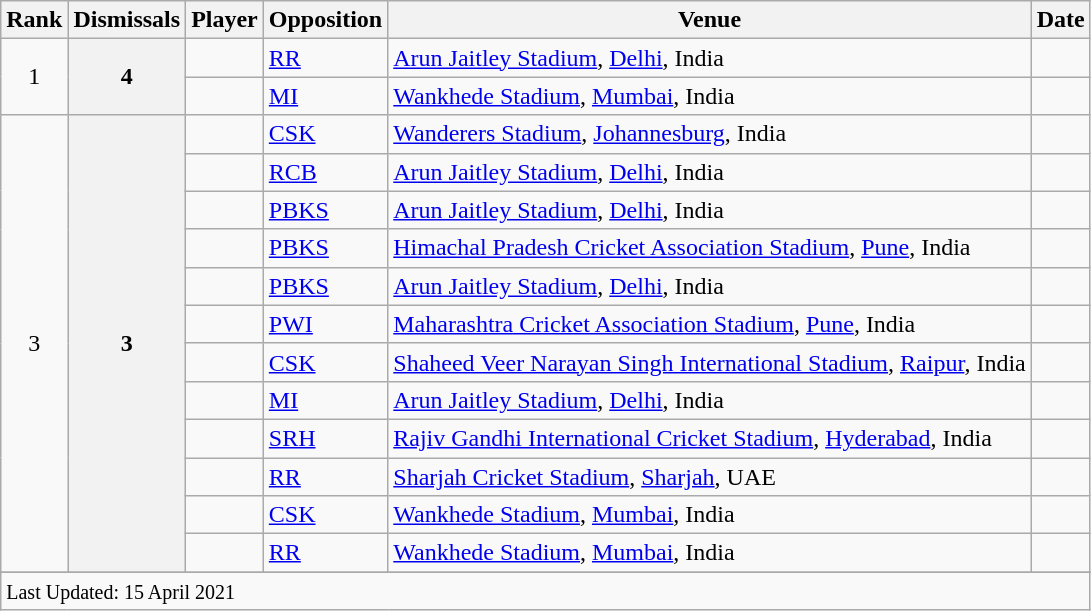<table class="wikitable">
<tr>
<th>Rank</th>
<th>Dismissals</th>
<th>Player</th>
<th>Opposition</th>
<th>Venue</th>
<th>Date</th>
</tr>
<tr>
<td align=center rowspan=2>1</td>
<th scope=row style=text-align:center; rowspan=2>4</th>
<td></td>
<td><a href='#'>RR</a></td>
<td><a href='#'>Arun Jaitley Stadium</a>, <a href='#'>Delhi</a>, India</td>
<td></td>
</tr>
<tr>
<td></td>
<td><a href='#'>MI</a></td>
<td><a href='#'>Wankhede Stadium</a>, <a href='#'>Mumbai</a>, India</td>
<td></td>
</tr>
<tr>
<td align=center rowspan=12>3</td>
<th scope=row style=text-align:center; rowspan=12>3</th>
<td></td>
<td><a href='#'>CSK</a></td>
<td><a href='#'>Wanderers Stadium</a>, <a href='#'>Johannesburg</a>, India</td>
<td></td>
</tr>
<tr>
<td></td>
<td><a href='#'>RCB</a></td>
<td><a href='#'>Arun Jaitley Stadium</a>, <a href='#'>Delhi</a>, India</td>
<td></td>
</tr>
<tr>
<td></td>
<td><a href='#'>PBKS</a></td>
<td><a href='#'>Arun Jaitley Stadium</a>, <a href='#'>Delhi</a>, India</td>
<td></td>
</tr>
<tr>
<td></td>
<td><a href='#'>PBKS</a></td>
<td><a href='#'>Himachal Pradesh Cricket Association Stadium</a>, <a href='#'>Pune</a>, India</td>
<td></td>
</tr>
<tr>
<td></td>
<td><a href='#'>PBKS</a></td>
<td><a href='#'>Arun Jaitley Stadium</a>, <a href='#'>Delhi</a>, India</td>
<td></td>
</tr>
<tr>
<td></td>
<td><a href='#'>PWI</a></td>
<td><a href='#'>Maharashtra Cricket Association Stadium</a>, <a href='#'>Pune</a>, India</td>
<td></td>
</tr>
<tr>
<td></td>
<td><a href='#'>CSK</a></td>
<td><a href='#'>Shaheed Veer Narayan Singh International Stadium</a>, <a href='#'>Raipur</a>, India</td>
<td></td>
</tr>
<tr>
<td></td>
<td><a href='#'>MI</a></td>
<td><a href='#'>Arun Jaitley Stadium</a>, <a href='#'>Delhi</a>, India</td>
<td></td>
</tr>
<tr>
<td></td>
<td><a href='#'>SRH</a></td>
<td><a href='#'>Rajiv Gandhi International Cricket Stadium</a>, <a href='#'>Hyderabad</a>, India</td>
<td></td>
</tr>
<tr>
<td></td>
<td><a href='#'>RR</a></td>
<td><a href='#'>Sharjah Cricket Stadium</a>, <a href='#'>Sharjah</a>, UAE</td>
<td></td>
</tr>
<tr>
<td></td>
<td><a href='#'>CSK</a></td>
<td><a href='#'>Wankhede Stadium</a>, <a href='#'>Mumbai</a>, India</td>
<td></td>
</tr>
<tr>
<td></td>
<td><a href='#'>RR</a></td>
<td><a href='#'>Wankhede Stadium</a>, <a href='#'>Mumbai</a>, India</td>
<td></td>
</tr>
<tr>
</tr>
<tr class=sortbottom>
<td colspan=6><small>Last Updated: 15 April 2021</small></td>
</tr>
</table>
